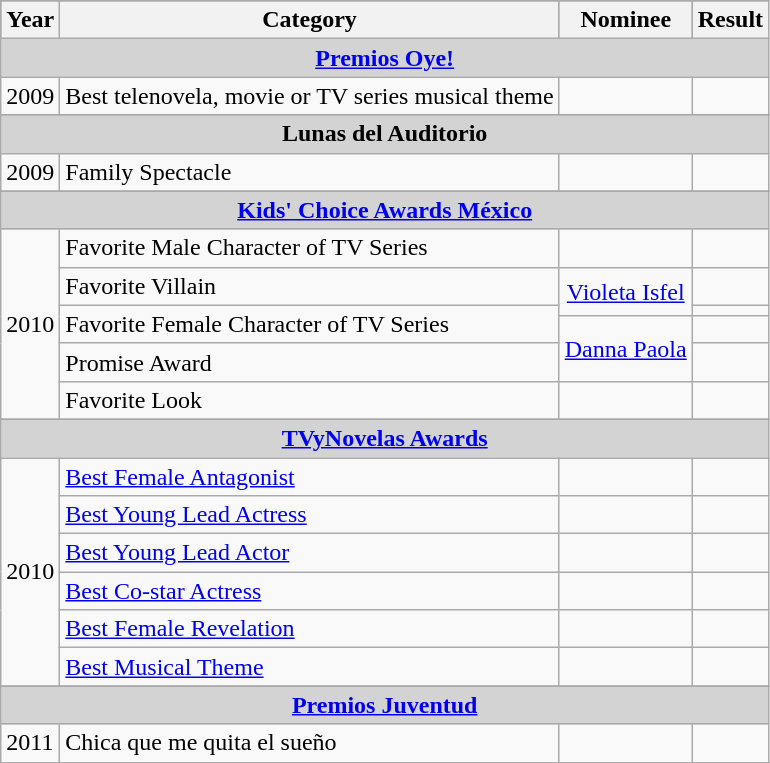<table class="wikitable">
<tr bgcolor="grey">
<th>Year</th>
<th>Category</th>
<th>Nominee</th>
<th>Result</th>
</tr>
<tr bgcolor="LightGray">
<td colspan=5 align=center><strong><a href='#'>Premios Oye!</a></strong></td>
</tr>
<tr>
<td>2009</td>
<td>Best telenovela, movie or TV series musical theme</td>
<td></td>
<td></td>
</tr>
<tr>
</tr>
<tr bgcolor="LightGray">
<td colspan=5 align=center><strong>Lunas del Auditorio</strong></td>
</tr>
<tr>
<td>2009</td>
<td>Family Spectacle</td>
<td></td>
<td></td>
</tr>
<tr>
</tr>
<tr bgcolor="LightGray">
<td colspan=5 align=center><strong><a href='#'>Kids' Choice Awards México</a></strong></td>
</tr>
<tr>
<td rowspan=6>2010</td>
<td>Favorite Male Character of TV Series</td>
<td></td>
<td></td>
</tr>
<tr>
<td>Favorite Villain</td>
<td rowspan=2 style="text-align:center;"><a href='#'>Violeta Isfel</a></td>
<td></td>
</tr>
<tr>
<td rowspan=2>Favorite Female Character of TV Series</td>
<td></td>
</tr>
<tr>
<td rowspan=2 style="text-align:center;"><a href='#'>Danna Paola</a></td>
<td></td>
</tr>
<tr>
<td>Promise Award</td>
<td></td>
</tr>
<tr>
<td>Favorite Look</td>
<td></td>
<td></td>
</tr>
<tr>
</tr>
<tr bgcolor="LightGray">
<td colspan=5 align=center><strong><a href='#'>TVyNovelas Awards</a></strong></td>
</tr>
<tr>
<td rowspan=6>2010</td>
<td><a href='#'>Best Female Antagonist</a></td>
<td></td>
<td></td>
</tr>
<tr>
<td><a href='#'>Best Young Lead Actress</a></td>
<td></td>
<td></td>
</tr>
<tr>
<td><a href='#'>Best Young Lead Actor</a></td>
<td></td>
<td></td>
</tr>
<tr>
<td><a href='#'>Best Co-star Actress</a></td>
<td></td>
<td></td>
</tr>
<tr>
<td><a href='#'>Best Female Revelation</a></td>
<td></td>
<td></td>
</tr>
<tr>
<td><a href='#'>Best Musical Theme</a></td>
<td></td>
<td></td>
</tr>
<tr>
</tr>
<tr bgcolor="LightGray">
<td colspan=5 align=center><strong><a href='#'>Premios Juventud</a></strong></td>
</tr>
<tr>
<td>2011</td>
<td>Chica que me quita el sueño</td>
<td></td>
<td></td>
</tr>
<tr>
</tr>
</table>
